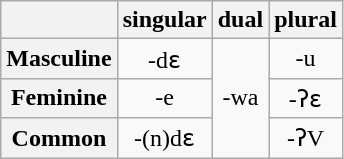<table class="wikitable" style="text-align:center;">
<tr>
<th></th>
<th>singular</th>
<th>dual</th>
<th>plural</th>
</tr>
<tr>
<th>Masculine</th>
<td>-dɛ</td>
<td rowspan=3>-wa</td>
<td>-u</td>
</tr>
<tr>
<th>Feminine</th>
<td>-e</td>
<td>-ʔɛ</td>
</tr>
<tr>
<th>Common</th>
<td>-(n)dɛ</td>
<td>-ʔV</td>
</tr>
</table>
